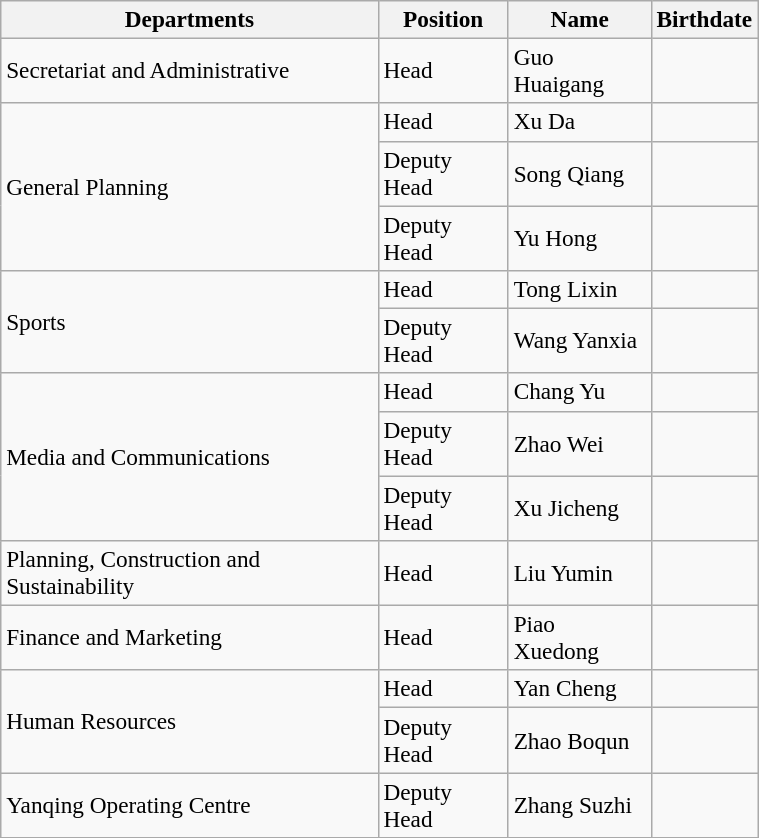<table class="wikitable" style="text-align: left; font-size:97%" width=40%>
<tr>
<th>Departments</th>
<th>Position</th>
<th>Name</th>
<th>Birthdate</th>
</tr>
<tr>
<td>Secretariat and Administrative</td>
<td>Head</td>
<td>Guo Huaigang</td>
<td></td>
</tr>
<tr>
<td rowspan="3">General Planning</td>
<td>Head</td>
<td>Xu Da</td>
<td></td>
</tr>
<tr>
<td>Deputy Head</td>
<td>Song Qiang</td>
<td></td>
</tr>
<tr>
<td>Deputy Head</td>
<td>Yu Hong</td>
<td></td>
</tr>
<tr>
<td rowspan="2">Sports</td>
<td>Head</td>
<td>Tong Lixin</td>
<td></td>
</tr>
<tr>
<td>Deputy Head</td>
<td>Wang Yanxia</td>
<td></td>
</tr>
<tr>
<td rowspan="3">Media and Communications</td>
<td>Head</td>
<td>Chang Yu</td>
<td></td>
</tr>
<tr>
<td>Deputy Head</td>
<td>Zhao Wei</td>
<td></td>
</tr>
<tr>
<td>Deputy Head</td>
<td>Xu Jicheng</td>
<td></td>
</tr>
<tr>
<td>Planning, Construction and Sustainability</td>
<td>Head</td>
<td>Liu Yumin</td>
<td></td>
</tr>
<tr>
<td>Finance and Marketing</td>
<td>Head</td>
<td>Piao Xuedong</td>
<td></td>
</tr>
<tr>
<td rowspan="2">Human Resources</td>
<td>Head</td>
<td>Yan Cheng</td>
<td></td>
</tr>
<tr>
<td>Deputy Head</td>
<td>Zhao Boqun</td>
<td></td>
</tr>
<tr>
<td>Yanqing Operating Centre</td>
<td>Deputy Head</td>
<td>Zhang Suzhi</td>
<td></td>
</tr>
<tr>
</tr>
</table>
